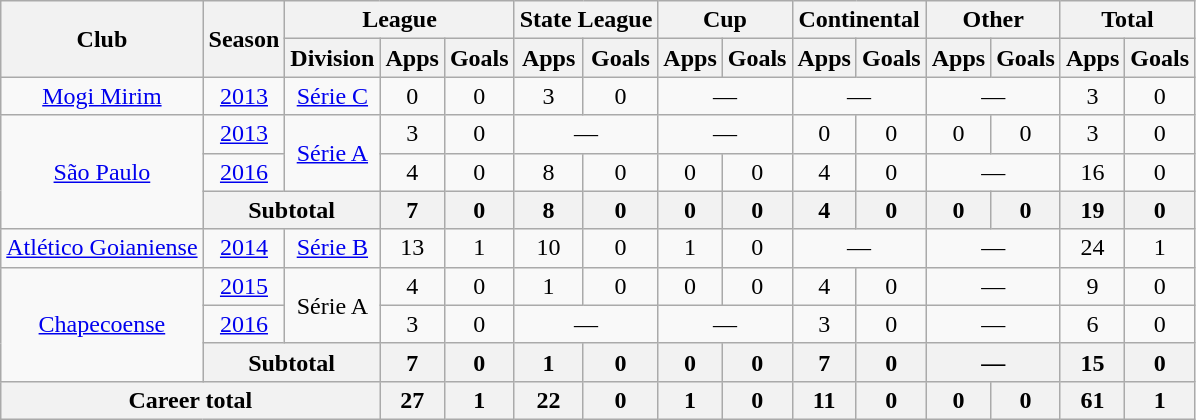<table class="wikitable" style="text-align: center;">
<tr>
<th rowspan="2">Club</th>
<th rowspan="2">Season</th>
<th colspan="3">League</th>
<th colspan="2">State League</th>
<th colspan="2">Cup</th>
<th colspan="2">Continental</th>
<th colspan="2">Other</th>
<th colspan="2">Total</th>
</tr>
<tr>
<th>Division</th>
<th>Apps</th>
<th>Goals</th>
<th>Apps</th>
<th>Goals</th>
<th>Apps</th>
<th>Goals</th>
<th>Apps</th>
<th>Goals</th>
<th>Apps</th>
<th>Goals</th>
<th>Apps</th>
<th>Goals</th>
</tr>
<tr>
<td valign="center"><a href='#'>Mogi Mirim</a></td>
<td><a href='#'>2013</a></td>
<td><a href='#'>Série C</a></td>
<td>0</td>
<td>0</td>
<td>3</td>
<td>0</td>
<td colspan="2">—</td>
<td colspan="2">—</td>
<td colspan="2">—</td>
<td>3</td>
<td>0</td>
</tr>
<tr>
<td rowspan="3" valign="center"><a href='#'>São Paulo</a></td>
<td><a href='#'>2013</a></td>
<td rowspan="2"><a href='#'>Série A</a></td>
<td>3</td>
<td>0</td>
<td colspan="2">—</td>
<td colspan="2">—</td>
<td>0</td>
<td>0</td>
<td>0</td>
<td>0</td>
<td>3</td>
<td>0</td>
</tr>
<tr>
<td><a href='#'>2016</a></td>
<td>4</td>
<td>0</td>
<td>8</td>
<td>0</td>
<td>0</td>
<td>0</td>
<td>4</td>
<td>0</td>
<td colspan="2">—</td>
<td>16</td>
<td>0</td>
</tr>
<tr>
<th colspan="2">Subtotal</th>
<th>7</th>
<th>0</th>
<th>8</th>
<th>0</th>
<th>0</th>
<th>0</th>
<th>4</th>
<th>0</th>
<th>0</th>
<th>0</th>
<th>19</th>
<th>0</th>
</tr>
<tr>
<td valign="center"><a href='#'>Atlético Goianiense</a></td>
<td><a href='#'>2014</a></td>
<td><a href='#'>Série B</a></td>
<td>13</td>
<td>1</td>
<td>10</td>
<td>0</td>
<td>1</td>
<td>0</td>
<td colspan="2">—</td>
<td colspan="2">—</td>
<td>24</td>
<td>1</td>
</tr>
<tr>
<td rowspan="3" valign="center"><a href='#'>Chapecoense</a></td>
<td><a href='#'>2015</a></td>
<td rowspan="2">Série A</td>
<td>4</td>
<td>0</td>
<td>1</td>
<td>0</td>
<td>0</td>
<td>0</td>
<td>4</td>
<td>0</td>
<td colspan="2">—</td>
<td>9</td>
<td>0</td>
</tr>
<tr>
<td><a href='#'>2016</a></td>
<td>3</td>
<td>0</td>
<td colspan="2">—</td>
<td colspan="2">—</td>
<td>3</td>
<td>0</td>
<td colspan="2">—</td>
<td>6</td>
<td>0</td>
</tr>
<tr>
<th colspan="2">Subtotal</th>
<th>7</th>
<th>0</th>
<th>1</th>
<th>0</th>
<th>0</th>
<th>0</th>
<th>7</th>
<th>0</th>
<th colspan="2">—</th>
<th>15</th>
<th>0</th>
</tr>
<tr>
<th colspan="3"><strong>Career total</strong></th>
<th>27</th>
<th>1</th>
<th>22</th>
<th>0</th>
<th>1</th>
<th>0</th>
<th>11</th>
<th>0</th>
<th>0</th>
<th>0</th>
<th>61</th>
<th>1</th>
</tr>
</table>
